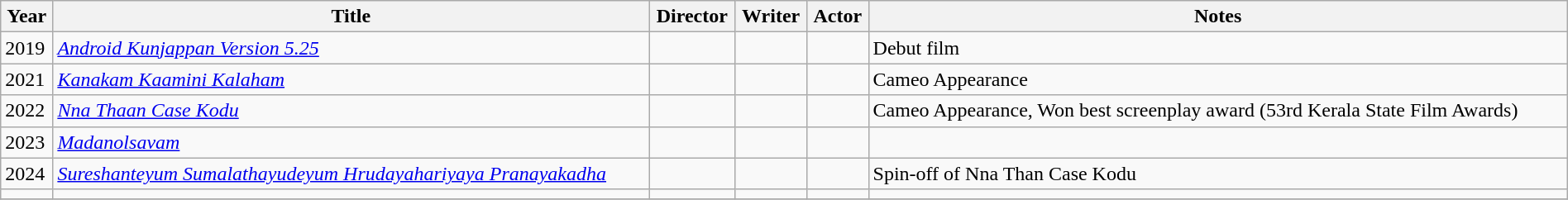<table class="wikitable sortable" style="width:100%;">
<tr>
<th>Year</th>
<th>Title</th>
<th>Director</th>
<th>Writer</th>
<th>Actor</th>
<th>Notes</th>
</tr>
<tr>
<td>2019</td>
<td><em><a href='#'>Android Kunjappan Version 5.25</a></em></td>
<td></td>
<td></td>
<td></td>
<td>Debut film</td>
</tr>
<tr>
<td>2021</td>
<td><em><a href='#'>Kanakam Kaamini Kalaham</a></em></td>
<td></td>
<td></td>
<td></td>
<td>Cameo Appearance</td>
</tr>
<tr>
<td>2022</td>
<td><em><a href='#'>Nna Thaan Case Kodu</a></em></td>
<td></td>
<td></td>
<td></td>
<td>Cameo Appearance, Won best screenplay award (53rd Kerala State Film Awards)</td>
</tr>
<tr>
<td>2023</td>
<td><em><a href='#'>Madanolsavam</a></em></td>
<td></td>
<td></td>
<td></td>
<td></td>
</tr>
<tr>
<td>2024</td>
<td><em><a href='#'>Sureshanteyum Sumalathayudeyum Hrudayahariyaya Pranayakadha</a></em></td>
<td></td>
<td></td>
<td></td>
<td>Spin-off of Nna Than Case Kodu</td>
</tr>
<tr>
<td></td>
<td></td>
<td></td>
<td></td>
<td></td>
<td></td>
</tr>
<tr>
</tr>
</table>
